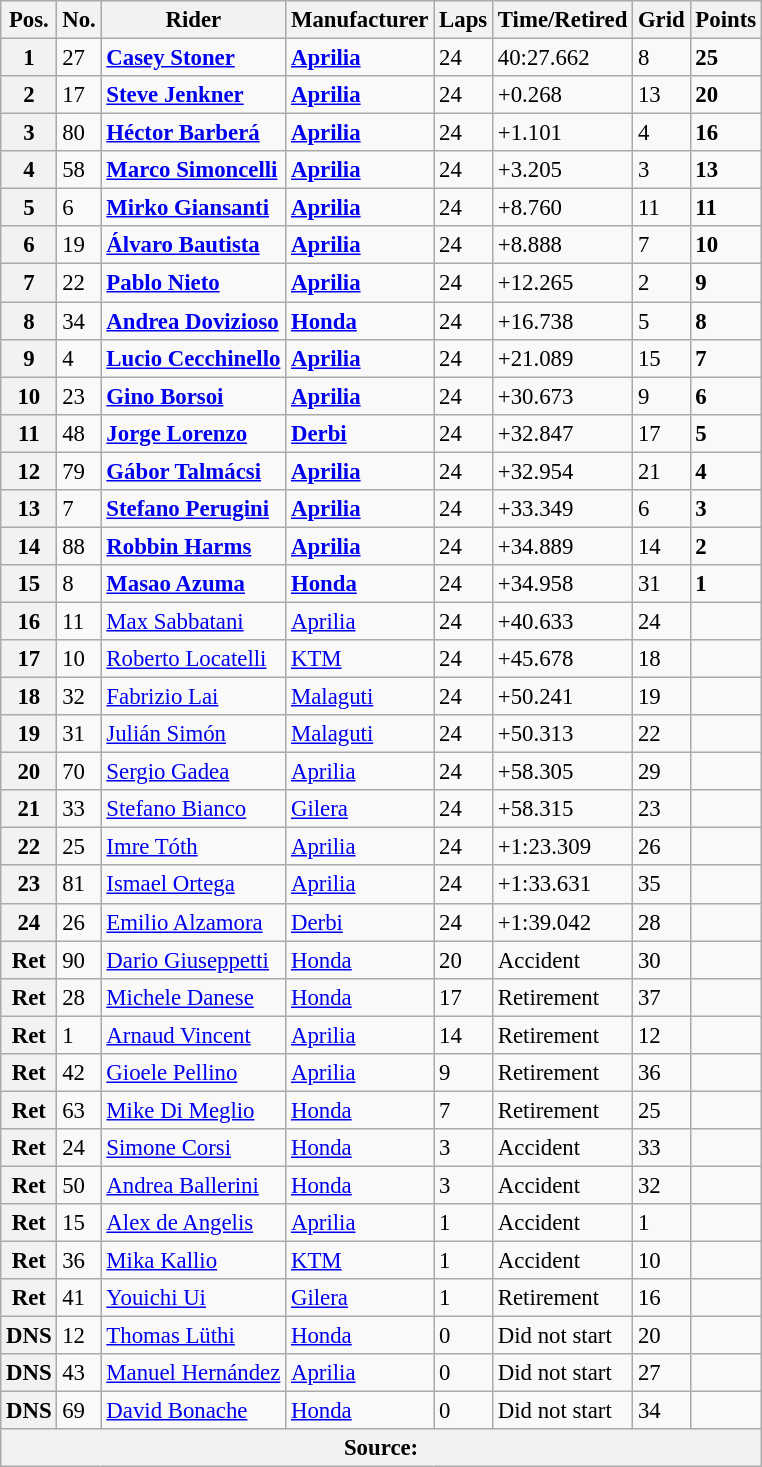<table class="wikitable" style="font-size: 95%;">
<tr>
<th>Pos.</th>
<th>No.</th>
<th>Rider</th>
<th>Manufacturer</th>
<th>Laps</th>
<th>Time/Retired</th>
<th>Grid</th>
<th>Points</th>
</tr>
<tr>
<th>1</th>
<td>27</td>
<td> <strong><a href='#'>Casey Stoner</a></strong></td>
<td><strong><a href='#'>Aprilia</a></strong></td>
<td>24</td>
<td>40:27.662</td>
<td>8</td>
<td><strong>25</strong></td>
</tr>
<tr>
<th>2</th>
<td>17</td>
<td> <strong><a href='#'>Steve Jenkner</a></strong></td>
<td><strong><a href='#'>Aprilia</a></strong></td>
<td>24</td>
<td>+0.268</td>
<td>13</td>
<td><strong>20</strong></td>
</tr>
<tr>
<th>3</th>
<td>80</td>
<td> <strong><a href='#'>Héctor Barberá</a></strong></td>
<td><strong><a href='#'>Aprilia</a></strong></td>
<td>24</td>
<td>+1.101</td>
<td>4</td>
<td><strong>16</strong></td>
</tr>
<tr>
<th>4</th>
<td>58</td>
<td> <strong><a href='#'>Marco Simoncelli</a></strong></td>
<td><strong><a href='#'>Aprilia</a></strong></td>
<td>24</td>
<td>+3.205</td>
<td>3</td>
<td><strong>13</strong></td>
</tr>
<tr>
<th>5</th>
<td>6</td>
<td> <strong><a href='#'>Mirko Giansanti</a></strong></td>
<td><strong><a href='#'>Aprilia</a></strong></td>
<td>24</td>
<td>+8.760</td>
<td>11</td>
<td><strong>11</strong></td>
</tr>
<tr>
<th>6</th>
<td>19</td>
<td> <strong><a href='#'>Álvaro Bautista</a></strong></td>
<td><strong><a href='#'>Aprilia</a></strong></td>
<td>24</td>
<td>+8.888</td>
<td>7</td>
<td><strong>10</strong></td>
</tr>
<tr>
<th>7</th>
<td>22</td>
<td> <strong><a href='#'>Pablo Nieto</a></strong></td>
<td><strong><a href='#'>Aprilia</a></strong></td>
<td>24</td>
<td>+12.265</td>
<td>2</td>
<td><strong>9</strong></td>
</tr>
<tr>
<th>8</th>
<td>34</td>
<td> <strong><a href='#'>Andrea Dovizioso</a></strong></td>
<td><strong><a href='#'>Honda</a></strong></td>
<td>24</td>
<td>+16.738</td>
<td>5</td>
<td><strong>8</strong></td>
</tr>
<tr>
<th>9</th>
<td>4</td>
<td> <strong><a href='#'>Lucio Cecchinello</a></strong></td>
<td><strong><a href='#'>Aprilia</a></strong></td>
<td>24</td>
<td>+21.089</td>
<td>15</td>
<td><strong>7</strong></td>
</tr>
<tr>
<th>10</th>
<td>23</td>
<td> <strong><a href='#'>Gino Borsoi</a></strong></td>
<td><strong><a href='#'>Aprilia</a></strong></td>
<td>24</td>
<td>+30.673</td>
<td>9</td>
<td><strong>6</strong></td>
</tr>
<tr>
<th>11</th>
<td>48</td>
<td> <strong><a href='#'>Jorge Lorenzo</a></strong></td>
<td><strong><a href='#'>Derbi</a></strong></td>
<td>24</td>
<td>+32.847</td>
<td>17</td>
<td><strong>5</strong></td>
</tr>
<tr>
<th>12</th>
<td>79</td>
<td> <strong><a href='#'>Gábor Talmácsi</a></strong></td>
<td><strong><a href='#'>Aprilia</a></strong></td>
<td>24</td>
<td>+32.954</td>
<td>21</td>
<td><strong>4</strong></td>
</tr>
<tr>
<th>13</th>
<td>7</td>
<td> <strong><a href='#'>Stefano Perugini</a></strong></td>
<td><strong><a href='#'>Aprilia</a></strong></td>
<td>24</td>
<td>+33.349</td>
<td>6</td>
<td><strong>3</strong></td>
</tr>
<tr>
<th>14</th>
<td>88</td>
<td> <strong><a href='#'>Robbin Harms</a></strong></td>
<td><strong><a href='#'>Aprilia</a></strong></td>
<td>24</td>
<td>+34.889</td>
<td>14</td>
<td><strong>2</strong></td>
</tr>
<tr>
<th>15</th>
<td>8</td>
<td> <strong><a href='#'>Masao Azuma</a></strong></td>
<td><strong><a href='#'>Honda</a></strong></td>
<td>24</td>
<td>+34.958</td>
<td>31</td>
<td><strong>1</strong></td>
</tr>
<tr>
<th>16</th>
<td>11</td>
<td> <a href='#'>Max Sabbatani</a></td>
<td><a href='#'>Aprilia</a></td>
<td>24</td>
<td>+40.633</td>
<td>24</td>
<td></td>
</tr>
<tr>
<th>17</th>
<td>10</td>
<td> <a href='#'>Roberto Locatelli</a></td>
<td><a href='#'>KTM</a></td>
<td>24</td>
<td>+45.678</td>
<td>18</td>
<td></td>
</tr>
<tr>
<th>18</th>
<td>32</td>
<td> <a href='#'>Fabrizio Lai</a></td>
<td><a href='#'>Malaguti</a></td>
<td>24</td>
<td>+50.241</td>
<td>19</td>
<td></td>
</tr>
<tr>
<th>19</th>
<td>31</td>
<td> <a href='#'>Julián Simón</a></td>
<td><a href='#'>Malaguti</a></td>
<td>24</td>
<td>+50.313</td>
<td>22</td>
<td></td>
</tr>
<tr>
<th>20</th>
<td>70</td>
<td> <a href='#'>Sergio Gadea</a></td>
<td><a href='#'>Aprilia</a></td>
<td>24</td>
<td>+58.305</td>
<td>29</td>
<td></td>
</tr>
<tr>
<th>21</th>
<td>33</td>
<td> <a href='#'>Stefano Bianco</a></td>
<td><a href='#'>Gilera</a></td>
<td>24</td>
<td>+58.315</td>
<td>23</td>
<td></td>
</tr>
<tr>
<th>22</th>
<td>25</td>
<td> <a href='#'>Imre Tóth</a></td>
<td><a href='#'>Aprilia</a></td>
<td>24</td>
<td>+1:23.309</td>
<td>26</td>
<td></td>
</tr>
<tr>
<th>23</th>
<td>81</td>
<td> <a href='#'>Ismael Ortega</a></td>
<td><a href='#'>Aprilia</a></td>
<td>24</td>
<td>+1:33.631</td>
<td>35</td>
<td></td>
</tr>
<tr>
<th>24</th>
<td>26</td>
<td> <a href='#'>Emilio Alzamora</a></td>
<td><a href='#'>Derbi</a></td>
<td>24</td>
<td>+1:39.042</td>
<td>28</td>
<td></td>
</tr>
<tr>
<th>Ret</th>
<td>90</td>
<td> <a href='#'>Dario Giuseppetti</a></td>
<td><a href='#'>Honda</a></td>
<td>20</td>
<td>Accident</td>
<td>30</td>
<td></td>
</tr>
<tr>
<th>Ret</th>
<td>28</td>
<td> <a href='#'>Michele Danese</a></td>
<td><a href='#'>Honda</a></td>
<td>17</td>
<td>Retirement</td>
<td>37</td>
<td></td>
</tr>
<tr>
<th>Ret</th>
<td>1</td>
<td> <a href='#'>Arnaud Vincent</a></td>
<td><a href='#'>Aprilia</a></td>
<td>14</td>
<td>Retirement</td>
<td>12</td>
<td></td>
</tr>
<tr>
<th>Ret</th>
<td>42</td>
<td> <a href='#'>Gioele Pellino</a></td>
<td><a href='#'>Aprilia</a></td>
<td>9</td>
<td>Retirement</td>
<td>36</td>
<td></td>
</tr>
<tr>
<th>Ret</th>
<td>63</td>
<td> <a href='#'>Mike Di Meglio</a></td>
<td><a href='#'>Honda</a></td>
<td>7</td>
<td>Retirement</td>
<td>25</td>
<td></td>
</tr>
<tr>
<th>Ret</th>
<td>24</td>
<td> <a href='#'>Simone Corsi</a></td>
<td><a href='#'>Honda</a></td>
<td>3</td>
<td>Accident</td>
<td>33</td>
<td></td>
</tr>
<tr>
<th>Ret</th>
<td>50</td>
<td> <a href='#'>Andrea Ballerini</a></td>
<td><a href='#'>Honda</a></td>
<td>3</td>
<td>Accident</td>
<td>32</td>
<td></td>
</tr>
<tr>
<th>Ret</th>
<td>15</td>
<td> <a href='#'>Alex de Angelis</a></td>
<td><a href='#'>Aprilia</a></td>
<td>1</td>
<td>Accident</td>
<td>1</td>
<td></td>
</tr>
<tr>
<th>Ret</th>
<td>36</td>
<td> <a href='#'>Mika Kallio</a></td>
<td><a href='#'>KTM</a></td>
<td>1</td>
<td>Accident</td>
<td>10</td>
<td></td>
</tr>
<tr>
<th>Ret</th>
<td>41</td>
<td> <a href='#'>Youichi Ui</a></td>
<td><a href='#'>Gilera</a></td>
<td>1</td>
<td>Retirement</td>
<td>16</td>
<td></td>
</tr>
<tr>
<th>DNS</th>
<td>12</td>
<td> <a href='#'>Thomas Lüthi</a></td>
<td><a href='#'>Honda</a></td>
<td>0</td>
<td>Did not start</td>
<td>20</td>
<td></td>
</tr>
<tr>
<th>DNS</th>
<td>43</td>
<td> <a href='#'>Manuel Hernández</a></td>
<td><a href='#'>Aprilia</a></td>
<td>0</td>
<td>Did not start</td>
<td>27</td>
<td></td>
</tr>
<tr>
<th>DNS</th>
<td>69</td>
<td> <a href='#'>David Bonache</a></td>
<td><a href='#'>Honda</a></td>
<td>0</td>
<td>Did not start</td>
<td>34</td>
<td></td>
</tr>
<tr>
<th colspan=8>Source: </th>
</tr>
</table>
